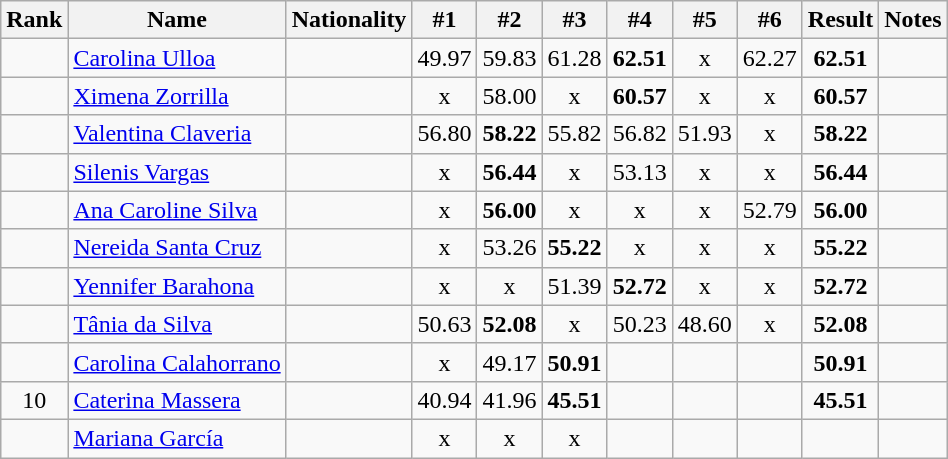<table class="wikitable sortable" style="text-align:center">
<tr>
<th>Rank</th>
<th>Name</th>
<th>Nationality</th>
<th>#1</th>
<th>#2</th>
<th>#3</th>
<th>#4</th>
<th>#5</th>
<th>#6</th>
<th>Result</th>
<th>Notes</th>
</tr>
<tr>
<td></td>
<td align=left><a href='#'>Carolina Ulloa</a></td>
<td align=left></td>
<td>49.97</td>
<td>59.83</td>
<td>61.28</td>
<td><strong>62.51</strong></td>
<td>x</td>
<td>62.27</td>
<td><strong>62.51</strong></td>
<td></td>
</tr>
<tr>
<td></td>
<td align=left><a href='#'>Ximena Zorrilla</a></td>
<td align=left></td>
<td>x</td>
<td>58.00</td>
<td>x</td>
<td><strong>60.57</strong></td>
<td>x</td>
<td>x</td>
<td><strong>60.57</strong></td>
<td></td>
</tr>
<tr>
<td></td>
<td align=left><a href='#'>Valentina Claveria</a></td>
<td align=left></td>
<td>56.80</td>
<td><strong>58.22</strong></td>
<td>55.82</td>
<td>56.82</td>
<td>51.93</td>
<td>x</td>
<td><strong>58.22</strong></td>
<td></td>
</tr>
<tr>
<td></td>
<td align=left><a href='#'>Silenis Vargas</a></td>
<td align=left></td>
<td>x</td>
<td><strong>56.44</strong></td>
<td>x</td>
<td>53.13</td>
<td>x</td>
<td>x</td>
<td><strong>56.44</strong></td>
<td></td>
</tr>
<tr>
<td></td>
<td align=left><a href='#'>Ana Caroline Silva</a></td>
<td align=left></td>
<td>x</td>
<td><strong>56.00</strong></td>
<td>x</td>
<td>x</td>
<td>x</td>
<td>52.79</td>
<td><strong>56.00</strong></td>
<td></td>
</tr>
<tr>
<td></td>
<td align=left><a href='#'>Nereida Santa Cruz</a></td>
<td align=left></td>
<td>x</td>
<td>53.26</td>
<td><strong>55.22</strong></td>
<td>x</td>
<td>x</td>
<td>x</td>
<td><strong>55.22</strong></td>
<td></td>
</tr>
<tr>
<td></td>
<td align=left><a href='#'>Yennifer Barahona</a></td>
<td align=left></td>
<td>x</td>
<td>x</td>
<td>51.39</td>
<td><strong>52.72</strong></td>
<td>x</td>
<td>x</td>
<td><strong>52.72</strong></td>
<td></td>
</tr>
<tr>
<td></td>
<td align=left><a href='#'>Tânia da Silva</a></td>
<td align=left></td>
<td>50.63</td>
<td><strong>52.08</strong></td>
<td>x</td>
<td>50.23</td>
<td>48.60</td>
<td>x</td>
<td><strong>52.08</strong></td>
<td></td>
</tr>
<tr>
<td></td>
<td align=left><a href='#'>Carolina Calahorrano</a></td>
<td align=left></td>
<td>x</td>
<td>49.17</td>
<td><strong>50.91</strong></td>
<td></td>
<td></td>
<td></td>
<td><strong>50.91</strong></td>
<td></td>
</tr>
<tr>
<td>10</td>
<td align=left><a href='#'>Caterina Massera</a></td>
<td align=left></td>
<td>40.94</td>
<td>41.96</td>
<td><strong>45.51</strong></td>
<td></td>
<td></td>
<td></td>
<td><strong>45.51</strong></td>
<td></td>
</tr>
<tr>
<td></td>
<td align=left><a href='#'>Mariana García</a></td>
<td align=left></td>
<td>x</td>
<td>x</td>
<td>x</td>
<td></td>
<td></td>
<td></td>
<td><strong></strong></td>
<td></td>
</tr>
</table>
